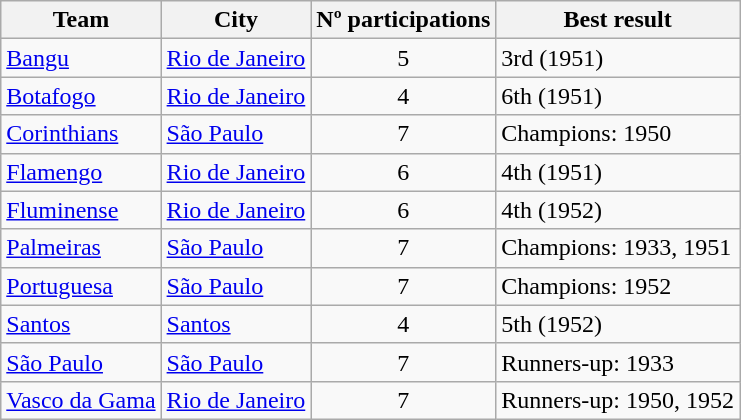<table class="wikitable sortable">
<tr>
<th>Team</th>
<th>City</th>
<th>Nº participations</th>
<th>Best result</th>
</tr>
<tr>
<td><a href='#'>Bangu</a></td>
<td> <a href='#'>Rio de Janeiro</a></td>
<td align=center>5</td>
<td>3rd (1951)</td>
</tr>
<tr>
<td><a href='#'>Botafogo</a></td>
<td> <a href='#'>Rio de Janeiro</a></td>
<td align=center>4</td>
<td>6th (1951)</td>
</tr>
<tr>
<td><a href='#'>Corinthians</a></td>
<td> <a href='#'>São Paulo</a></td>
<td align=center>7</td>
<td>Champions: 1950</td>
</tr>
<tr>
<td><a href='#'>Flamengo</a></td>
<td> <a href='#'>Rio de Janeiro</a></td>
<td align=center>6</td>
<td>4th (1951)</td>
</tr>
<tr>
<td><a href='#'>Fluminense</a></td>
<td> <a href='#'>Rio de Janeiro</a></td>
<td align=center>6</td>
<td>4th (1952)</td>
</tr>
<tr>
<td><a href='#'>Palmeiras</a></td>
<td> <a href='#'>São Paulo</a></td>
<td align=center>7</td>
<td>Champions: 1933, 1951</td>
</tr>
<tr>
<td><a href='#'>Portuguesa</a></td>
<td> <a href='#'>São Paulo</a></td>
<td align=center>7</td>
<td>Champions: 1952</td>
</tr>
<tr>
<td><a href='#'>Santos</a></td>
<td> <a href='#'>Santos</a></td>
<td align=center>4</td>
<td>5th (1952)</td>
</tr>
<tr>
<td><a href='#'>São Paulo</a></td>
<td> <a href='#'>São Paulo</a></td>
<td align=center>7</td>
<td>Runners-up: 1933</td>
</tr>
<tr>
<td><a href='#'>Vasco da Gama</a></td>
<td> <a href='#'>Rio de Janeiro</a></td>
<td align=center>7</td>
<td>Runners-up: 1950, 1952</td>
</tr>
</table>
